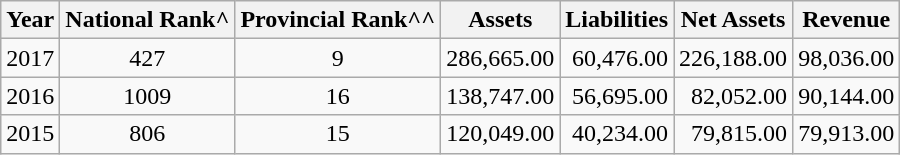<table class="wikitable sortable">
<tr>
<th>Year</th>
<th>National Rank^</th>
<th>Provincial Rank^^</th>
<th>Assets</th>
<th>Liabilities</th>
<th>Net Assets</th>
<th>Revenue <br></th>
</tr>
<tr>
<td>2017</td>
<td align="center">427</td>
<td align="center">9</td>
<td align="right">286,665.00</td>
<td align="right">60,476.00</td>
<td align="right">226,188.00</td>
<td align="right">98,036.00</td>
</tr>
<tr>
<td>2016</td>
<td align="center">1009</td>
<td align="center">16</td>
<td align="right">138,747.00</td>
<td align="right">56,695.00</td>
<td align="right">82,052.00</td>
<td align="right">90,144.00</td>
</tr>
<tr>
<td>2015</td>
<td align="center">806</td>
<td align="center">15</td>
<td align="right">120,049.00</td>
<td align="right">40,234.00</td>
<td align="right">79,815.00</td>
<td align="right">79,913.00</td>
</tr>
</table>
